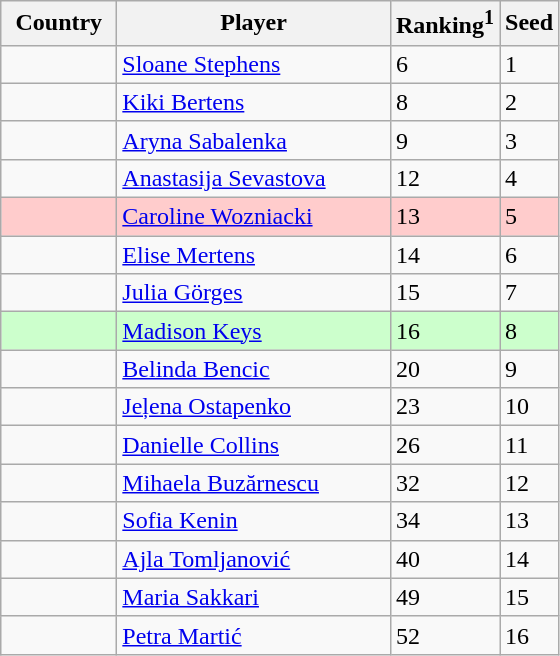<table class="sortable wikitable">
<tr>
<th width="70">Country</th>
<th width="175">Player</th>
<th>Ranking<sup>1</sup></th>
<th>Seed</th>
</tr>
<tr>
<td></td>
<td><a href='#'>Sloane Stephens</a></td>
<td>6</td>
<td>1</td>
</tr>
<tr>
<td></td>
<td><a href='#'>Kiki Bertens</a></td>
<td>8</td>
<td>2</td>
</tr>
<tr>
<td></td>
<td><a href='#'>Aryna Sabalenka</a></td>
<td>9</td>
<td>3</td>
</tr>
<tr>
<td></td>
<td><a href='#'>Anastasija Sevastova</a></td>
<td>12</td>
<td>4</td>
</tr>
<tr style="background:#fcc;">
<td></td>
<td><a href='#'>Caroline Wozniacki</a></td>
<td>13</td>
<td>5</td>
</tr>
<tr>
<td></td>
<td><a href='#'>Elise Mertens</a></td>
<td>14</td>
<td>6</td>
</tr>
<tr>
<td></td>
<td><a href='#'>Julia Görges</a></td>
<td>15</td>
<td>7</td>
</tr>
<tr style="background:#cfc;">
<td></td>
<td><a href='#'>Madison Keys</a></td>
<td>16</td>
<td>8</td>
</tr>
<tr>
<td></td>
<td><a href='#'>Belinda Bencic</a></td>
<td>20</td>
<td>9</td>
</tr>
<tr>
<td></td>
<td><a href='#'>Jeļena Ostapenko</a></td>
<td>23</td>
<td>10</td>
</tr>
<tr>
<td></td>
<td><a href='#'>Danielle Collins</a></td>
<td>26</td>
<td>11</td>
</tr>
<tr>
<td></td>
<td><a href='#'>Mihaela Buzărnescu</a></td>
<td>32</td>
<td>12</td>
</tr>
<tr>
<td></td>
<td><a href='#'>Sofia Kenin</a></td>
<td>34</td>
<td>13</td>
</tr>
<tr>
<td></td>
<td><a href='#'>Ajla Tomljanović</a></td>
<td>40</td>
<td>14</td>
</tr>
<tr>
<td></td>
<td><a href='#'>Maria Sakkari</a></td>
<td>49</td>
<td>15</td>
</tr>
<tr>
<td></td>
<td><a href='#'>Petra Martić</a></td>
<td>52</td>
<td>16</td>
</tr>
</table>
